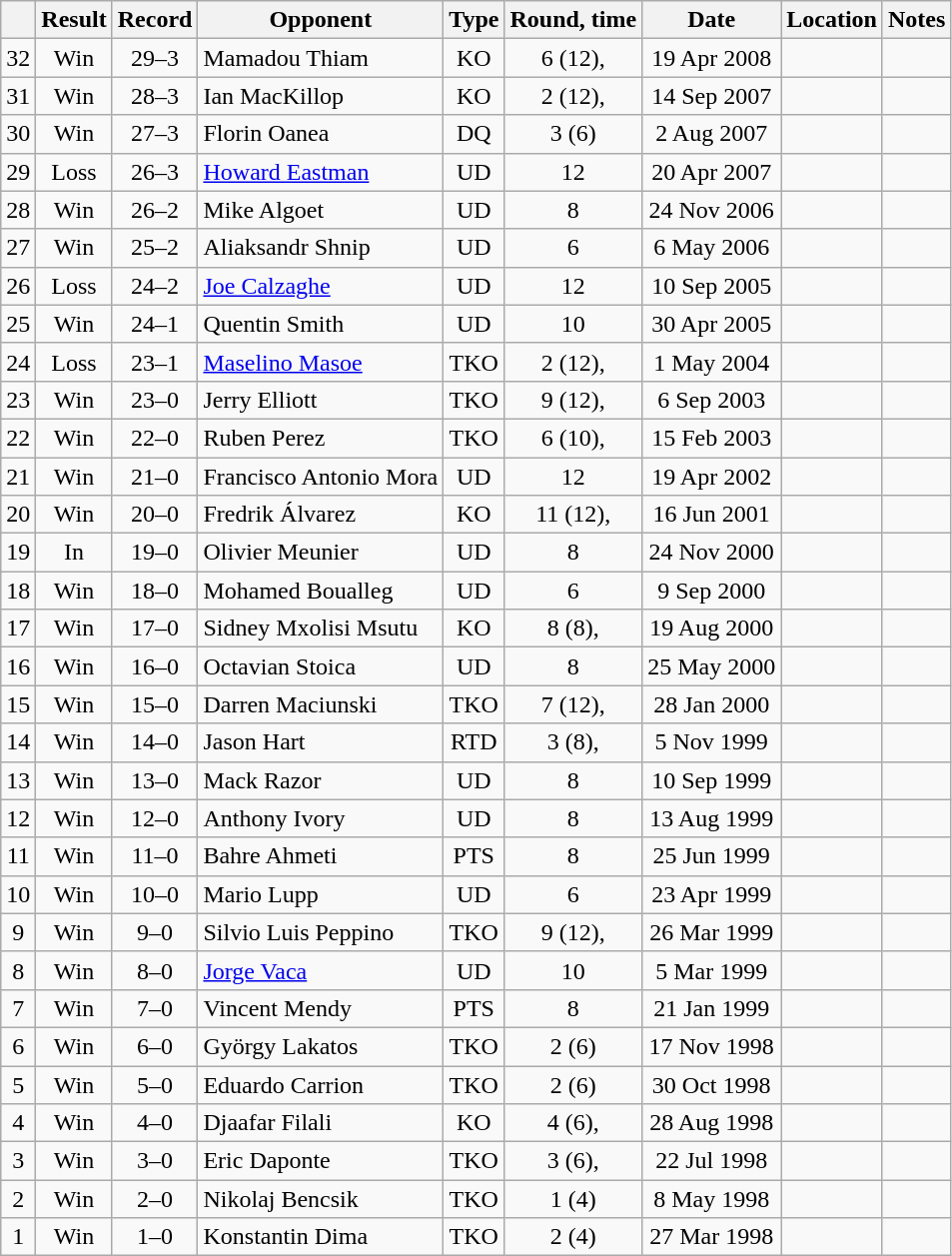<table class="wikitable" style="text-align:center">
<tr>
<th></th>
<th>Result</th>
<th>Record</th>
<th>Opponent</th>
<th>Type</th>
<th>Round, time</th>
<th>Date</th>
<th>Location</th>
<th>Notes</th>
</tr>
<tr>
<td>32</td>
<td>Win</td>
<td>29–3</td>
<td style="text-align:left;">Mamadou Thiam</td>
<td>KO</td>
<td>6 (12), </td>
<td>19 Apr 2008</td>
<td style="text-align:left;"></td>
<td style="text-align:left;"></td>
</tr>
<tr>
<td>31</td>
<td>Win</td>
<td>28–3</td>
<td style="text-align:left;">Ian MacKillop</td>
<td>KO</td>
<td>2 (12), </td>
<td>14 Sep 2007</td>
<td style="text-align:left;"></td>
<td style="text-align:left;"></td>
</tr>
<tr>
<td>30</td>
<td>Win</td>
<td>27–3</td>
<td style="text-align:left;">Florin Oanea</td>
<td>DQ</td>
<td>3 (6)</td>
<td>2 Aug 2007</td>
<td style="text-align:left;"></td>
<td></td>
</tr>
<tr>
<td>29</td>
<td>Loss</td>
<td>26–3</td>
<td style="text-align:left;"><a href='#'>Howard Eastman</a></td>
<td>UD</td>
<td>12</td>
<td>20 Apr 2007</td>
<td style="text-align:left;"></td>
<td style="text-align:left;"></td>
</tr>
<tr>
<td>28</td>
<td>Win</td>
<td>26–2</td>
<td style="text-align:left;">Mike Algoet</td>
<td>UD</td>
<td>8</td>
<td>24 Nov 2006</td>
<td style="text-align:left;"></td>
<td></td>
</tr>
<tr>
<td>27</td>
<td>Win</td>
<td>25–2</td>
<td style="text-align:left;">Aliaksandr Shnip</td>
<td>UD</td>
<td>6</td>
<td>6 May 2006</td>
<td style="text-align:left;"></td>
<td></td>
</tr>
<tr>
<td>26</td>
<td>Loss</td>
<td>24–2</td>
<td style="text-align:left;"><a href='#'>Joe Calzaghe</a></td>
<td>UD</td>
<td>12</td>
<td>10 Sep 2005</td>
<td style="text-align:left;"></td>
<td style="text-align:left;"></td>
</tr>
<tr>
<td>25</td>
<td>Win</td>
<td>24–1</td>
<td style="text-align:left;">Quentin Smith</td>
<td>UD</td>
<td>10</td>
<td>30 Apr 2005</td>
<td style="text-align:left;"></td>
<td></td>
</tr>
<tr>
<td>24</td>
<td>Loss</td>
<td>23–1</td>
<td style="text-align:left;"><a href='#'>Maselino Masoe</a></td>
<td>TKO</td>
<td>2 (12), </td>
<td>1 May 2004</td>
<td style="text-align:left;"></td>
<td style="text-align:left;"></td>
</tr>
<tr>
<td>23</td>
<td>Win</td>
<td>23–0</td>
<td style="text-align:left;">Jerry Elliott</td>
<td>TKO</td>
<td>9 (12), </td>
<td>6 Sep 2003</td>
<td style="text-align:left;"></td>
<td style="text-align:left;"></td>
</tr>
<tr>
<td>22</td>
<td>Win</td>
<td>22–0</td>
<td style="text-align:left;">Ruben Perez</td>
<td>TKO</td>
<td>6 (10), </td>
<td>15 Feb 2003</td>
<td style="text-align:left;"></td>
<td></td>
</tr>
<tr>
<td>21</td>
<td>Win</td>
<td>21–0</td>
<td style="text-align:left;">Francisco Antonio Mora</td>
<td>UD</td>
<td>12</td>
<td>19 Apr 2002</td>
<td style="text-align:left;"></td>
<td style="text-align:left;"></td>
</tr>
<tr>
<td>20</td>
<td>Win</td>
<td>20–0</td>
<td style="text-align:left;">Fredrik Álvarez</td>
<td>KO</td>
<td>11 (12), </td>
<td>16 Jun 2001</td>
<td style="text-align:left;"></td>
<td style="text-align:left;"></td>
</tr>
<tr>
<td>19</td>
<td>In</td>
<td>19–0</td>
<td style="text-align:left;">Olivier Meunier</td>
<td>UD</td>
<td>8</td>
<td>24 Nov 2000</td>
<td style="text-align:left;"></td>
<td></td>
</tr>
<tr>
<td>18</td>
<td>Win</td>
<td>18–0</td>
<td style="text-align:left;">Mohamed Boualleg</td>
<td>UD</td>
<td>6</td>
<td>9 Sep 2000</td>
<td style="text-align:left;"></td>
<td></td>
</tr>
<tr>
<td>17</td>
<td>Win</td>
<td>17–0</td>
<td style="text-align:left;">Sidney Mxolisi Msutu</td>
<td>KO</td>
<td>8 (8), </td>
<td>19 Aug 2000</td>
<td style="text-align:left;"></td>
<td></td>
</tr>
<tr>
<td>16</td>
<td>Win</td>
<td>16–0</td>
<td style="text-align:left;">Octavian Stoica</td>
<td>UD</td>
<td>8</td>
<td>25 May 2000</td>
<td style="text-align:left;"></td>
<td></td>
</tr>
<tr>
<td>15</td>
<td>Win</td>
<td>15–0</td>
<td style="text-align:left;">Darren Maciunski</td>
<td>TKO</td>
<td>7 (12), </td>
<td>28 Jan 2000</td>
<td style="text-align:left;"></td>
<td style="text-align:left;"></td>
</tr>
<tr>
<td>14</td>
<td>Win</td>
<td>14–0</td>
<td style="text-align:left;">Jason Hart</td>
<td>RTD</td>
<td>3 (8), </td>
<td>5 Nov 1999</td>
<td style="text-align:left;"></td>
<td></td>
</tr>
<tr>
<td>13</td>
<td>Win</td>
<td>13–0</td>
<td style="text-align:left;">Mack Razor</td>
<td>UD</td>
<td>8</td>
<td>10 Sep 1999</td>
<td style="text-align:left;"></td>
<td></td>
</tr>
<tr>
<td>12</td>
<td>Win</td>
<td>12–0</td>
<td style="text-align:left;">Anthony Ivory</td>
<td>UD</td>
<td>8</td>
<td>13 Aug 1999</td>
<td style="text-align:left;"></td>
<td></td>
</tr>
<tr>
<td>11</td>
<td>Win</td>
<td>11–0</td>
<td style="text-align:left;">Bahre Ahmeti</td>
<td>PTS</td>
<td>8</td>
<td>25 Jun 1999</td>
<td style="text-align:left;"></td>
<td></td>
</tr>
<tr>
<td>10</td>
<td>Win</td>
<td>10–0</td>
<td style="text-align:left;">Mario Lupp</td>
<td>UD</td>
<td>6</td>
<td>23 Apr 1999</td>
<td style="text-align:left;"></td>
<td></td>
</tr>
<tr>
<td>9</td>
<td>Win</td>
<td>9–0</td>
<td style="text-align:left;">Silvio Luis Peppino</td>
<td>TKO</td>
<td>9 (12), </td>
<td>26 Mar 1999</td>
<td style="text-align:left;"></td>
<td style="text-align:left;"></td>
</tr>
<tr>
<td>8</td>
<td>Win</td>
<td>8–0</td>
<td style="text-align:left;"><a href='#'>Jorge Vaca</a></td>
<td>UD</td>
<td>10</td>
<td>5 Mar 1999</td>
<td style="text-align:left;"></td>
<td></td>
</tr>
<tr>
<td>7</td>
<td>Win</td>
<td>7–0</td>
<td style="text-align:left;">Vincent Mendy</td>
<td>PTS</td>
<td>8</td>
<td>21 Jan 1999</td>
<td style="text-align:left;"></td>
<td></td>
</tr>
<tr>
<td>6</td>
<td>Win</td>
<td>6–0</td>
<td style="text-align:left;">György Lakatos</td>
<td>TKO</td>
<td>2 (6)</td>
<td>17 Nov 1998</td>
<td style="text-align:left;"></td>
<td></td>
</tr>
<tr>
<td>5</td>
<td>Win</td>
<td>5–0</td>
<td style="text-align:left;">Eduardo Carrion</td>
<td>TKO</td>
<td>2 (6)</td>
<td>30 Oct 1998</td>
<td style="text-align:left;"></td>
<td></td>
</tr>
<tr>
<td>4</td>
<td>Win</td>
<td>4–0</td>
<td style="text-align:left;">Djaafar Filali</td>
<td>KO</td>
<td>4 (6), </td>
<td>28 Aug 1998</td>
<td style="text-align:left;"></td>
<td></td>
</tr>
<tr>
<td>3</td>
<td>Win</td>
<td>3–0</td>
<td style="text-align:left;">Eric Daponte</td>
<td>TKO</td>
<td>3 (6), </td>
<td>22 Jul 1998</td>
<td style="text-align:left;"></td>
<td></td>
</tr>
<tr>
<td>2</td>
<td>Win</td>
<td>2–0</td>
<td style="text-align:left;">Nikolaj Bencsik</td>
<td>TKO</td>
<td>1 (4)</td>
<td>8 May 1998</td>
<td style="text-align:left;"></td>
<td></td>
</tr>
<tr>
<td>1</td>
<td>Win</td>
<td>1–0</td>
<td style="text-align:left;">Konstantin Dima</td>
<td>TKO</td>
<td>2 (4)</td>
<td>27 Mar 1998</td>
<td style="text-align:left;"></td>
<td></td>
</tr>
</table>
